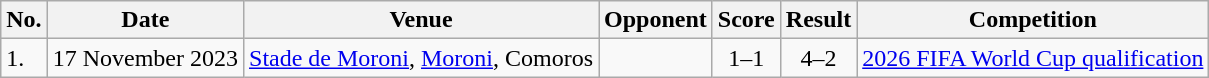<table class="wikitable">
<tr>
<th>No.</th>
<th>Date</th>
<th>Venue</th>
<th>Opponent</th>
<th>Score</th>
<th>Result</th>
<th>Competition</th>
</tr>
<tr>
<td>1.</td>
<td>17 November 2023</td>
<td><a href='#'>Stade de Moroni</a>, <a href='#'>Moroni</a>, Comoros</td>
<td></td>
<td align=center>1–1</td>
<td align=center>4–2</td>
<td><a href='#'>2026 FIFA World Cup qualification</a></td>
</tr>
</table>
